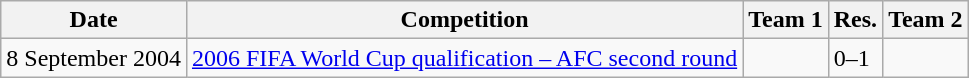<table class="wikitable">
<tr>
<th>Date</th>
<th>Competition</th>
<th>Team 1</th>
<th>Res.</th>
<th>Team 2</th>
</tr>
<tr>
<td>8 September 2004</td>
<td><a href='#'>2006 FIFA World Cup qualification – AFC second round</a></td>
<td></td>
<td>0–1</td>
<td></td>
</tr>
</table>
